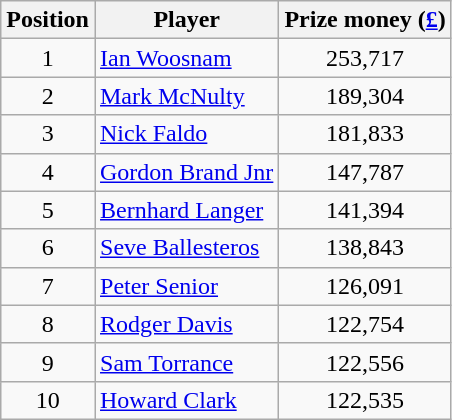<table class="wikitable">
<tr>
<th>Position</th>
<th>Player</th>
<th>Prize money (<a href='#'>£</a>)</th>
</tr>
<tr>
<td align=center>1</td>
<td> <a href='#'>Ian Woosnam</a></td>
<td align=center>253,717</td>
</tr>
<tr>
<td align=center>2</td>
<td> <a href='#'>Mark McNulty</a></td>
<td align=center>189,304</td>
</tr>
<tr>
<td align=center>3</td>
<td> <a href='#'>Nick Faldo</a></td>
<td align=center>181,833</td>
</tr>
<tr>
<td align=center>4</td>
<td> <a href='#'>Gordon Brand Jnr</a></td>
<td align=center>147,787</td>
</tr>
<tr>
<td align=center>5</td>
<td> <a href='#'>Bernhard Langer</a></td>
<td align=center>141,394</td>
</tr>
<tr>
<td align=center>6</td>
<td> <a href='#'>Seve Ballesteros</a></td>
<td align=center>138,843</td>
</tr>
<tr>
<td align=center>7</td>
<td> <a href='#'>Peter Senior</a></td>
<td align=center>126,091</td>
</tr>
<tr>
<td align=center>8</td>
<td> <a href='#'>Rodger Davis</a></td>
<td align=center>122,754</td>
</tr>
<tr>
<td align=center>9</td>
<td> <a href='#'>Sam Torrance</a></td>
<td align=center>122,556</td>
</tr>
<tr>
<td align=center>10</td>
<td> <a href='#'>Howard Clark</a></td>
<td align=center>122,535</td>
</tr>
</table>
